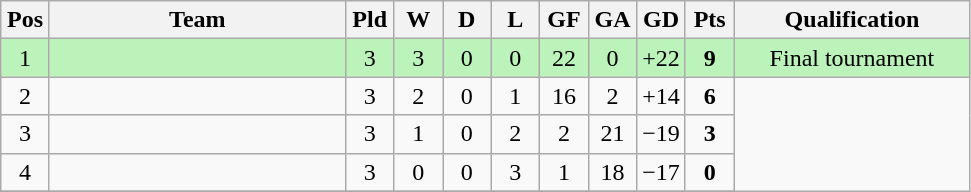<table class="wikitable" border="1" style="text-align: center;">
<tr>
<th width="25"><abbr>Pos</abbr></th>
<th width="190">Team</th>
<th width="25"><abbr>Pld</abbr></th>
<th width="25"><abbr>W</abbr></th>
<th width="25"><abbr>D</abbr></th>
<th width="25"><abbr>L</abbr></th>
<th width="25"><abbr>GF</abbr></th>
<th width="25"><abbr>GA</abbr></th>
<th width="25"><abbr>GD</abbr></th>
<th width="25"><abbr>Pts</abbr></th>
<th width="150">Qualification</th>
</tr>
<tr bgcolor = #BBF3BB>
<td>1</td>
<td align="left"></td>
<td>3</td>
<td>3</td>
<td>0</td>
<td>0</td>
<td>22</td>
<td>0</td>
<td>+22</td>
<td><strong>9</strong></td>
<td>Final tournament</td>
</tr>
<tr>
<td>2</td>
<td align="left"></td>
<td>3</td>
<td>2</td>
<td>0</td>
<td>1</td>
<td>16</td>
<td>2</td>
<td>+14</td>
<td><strong>6</strong></td>
</tr>
<tr>
<td>3</td>
<td align="left"></td>
<td>3</td>
<td>1</td>
<td>0</td>
<td>2</td>
<td>2</td>
<td>21</td>
<td>−19</td>
<td><strong>3</strong></td>
</tr>
<tr>
<td>4</td>
<td align="left"></td>
<td>3</td>
<td>0</td>
<td>0</td>
<td>3</td>
<td>1</td>
<td>18</td>
<td>−17</td>
<td><strong>0</strong></td>
</tr>
<tr>
</tr>
</table>
